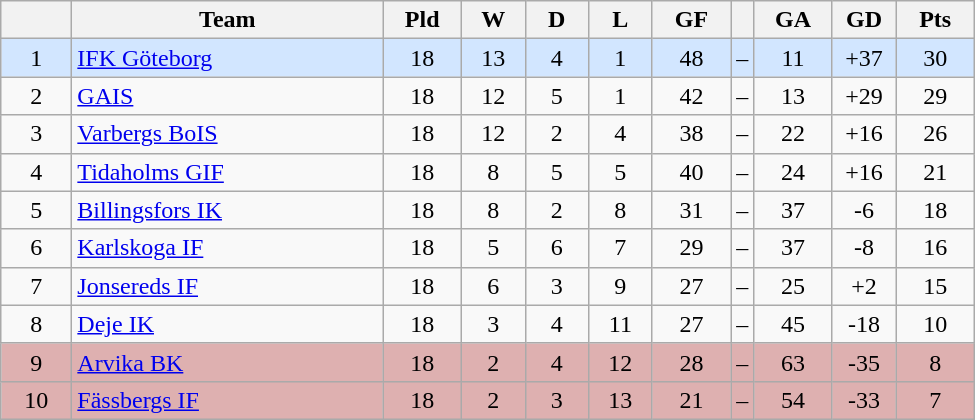<table class="wikitable" style="text-align: center;">
<tr>
<th style="width: 40px;"></th>
<th style="width: 200px;">Team</th>
<th style="width: 45px;">Pld</th>
<th style="width: 35px;">W</th>
<th style="width: 35px;">D</th>
<th style="width: 35px;">L</th>
<th style="width: 45px;">GF</th>
<th></th>
<th style="width: 45px;">GA</th>
<th style="width: 35px;">GD</th>
<th style="width: 45px;">Pts</th>
</tr>
<tr style="background: #d2e6ff">
<td>1</td>
<td style="text-align: left;"><a href='#'>IFK Göteborg</a></td>
<td>18</td>
<td>13</td>
<td>4</td>
<td>1</td>
<td>48</td>
<td>–</td>
<td>11</td>
<td>+37</td>
<td>30</td>
</tr>
<tr>
<td>2</td>
<td style="text-align: left;"><a href='#'>GAIS</a></td>
<td>18</td>
<td>12</td>
<td>5</td>
<td>1</td>
<td>42</td>
<td>–</td>
<td>13</td>
<td>+29</td>
<td>29</td>
</tr>
<tr>
<td>3</td>
<td style="text-align: left;"><a href='#'>Varbergs BoIS</a></td>
<td>18</td>
<td>12</td>
<td>2</td>
<td>4</td>
<td>38</td>
<td>–</td>
<td>22</td>
<td>+16</td>
<td>26</td>
</tr>
<tr>
<td>4</td>
<td style="text-align: left;"><a href='#'>Tidaholms GIF</a></td>
<td>18</td>
<td>8</td>
<td>5</td>
<td>5</td>
<td>40</td>
<td>–</td>
<td>24</td>
<td>+16</td>
<td>21</td>
</tr>
<tr>
<td>5</td>
<td style="text-align: left;"><a href='#'>Billingsfors IK</a></td>
<td>18</td>
<td>8</td>
<td>2</td>
<td>8</td>
<td>31</td>
<td>–</td>
<td>37</td>
<td>-6</td>
<td>18</td>
</tr>
<tr>
<td>6</td>
<td style="text-align: left;"><a href='#'>Karlskoga IF</a></td>
<td>18</td>
<td>5</td>
<td>6</td>
<td>7</td>
<td>29</td>
<td>–</td>
<td>37</td>
<td>-8</td>
<td>16</td>
</tr>
<tr>
<td>7</td>
<td style="text-align: left;"><a href='#'>Jonsereds IF</a></td>
<td>18</td>
<td>6</td>
<td>3</td>
<td>9</td>
<td>27</td>
<td>–</td>
<td>25</td>
<td>+2</td>
<td>15</td>
</tr>
<tr>
<td>8</td>
<td style="text-align: left;"><a href='#'>Deje IK</a></td>
<td>18</td>
<td>3</td>
<td>4</td>
<td>11</td>
<td>27</td>
<td>–</td>
<td>45</td>
<td>-18</td>
<td>10</td>
</tr>
<tr style="background: #deb0b0">
<td>9</td>
<td style="text-align: left;"><a href='#'>Arvika BK</a></td>
<td>18</td>
<td>2</td>
<td>4</td>
<td>12</td>
<td>28</td>
<td>–</td>
<td>63</td>
<td>-35</td>
<td>8</td>
</tr>
<tr style="background: #deb0b0">
<td>10</td>
<td style="text-align: left;"><a href='#'>Fässbergs IF</a></td>
<td>18</td>
<td>2</td>
<td>3</td>
<td>13</td>
<td>21</td>
<td>–</td>
<td>54</td>
<td>-33</td>
<td>7</td>
</tr>
</table>
